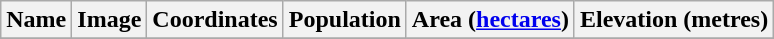<table class="wikitable">
<tr>
<th>Name</th>
<th>Image</th>
<th>Coordinates</th>
<th>Population</th>
<th>Area (<a href='#'>hectares</a>)</th>
<th>Elevation (metres)</th>
</tr>
<tr>
</tr>
</table>
